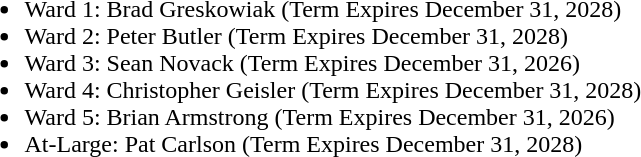<table>
<tr>
<td><br><ul><li>Ward 1: Brad Greskowiak (Term Expires December 31, 2028)</li><li>Ward 2: Peter Butler (Term Expires December 31, 2028)</li><li>Ward 3: Sean Novack (Term Expires December 31, 2026)</li><li>Ward 4: Christopher Geisler (Term Expires December 31, 2028)</li><li>Ward 5: Brian Armstrong (Term Expires December 31, 2026)</li><li>At-Large: Pat Carlson (Term Expires December 31, 2028)</li></ul></td>
</tr>
</table>
